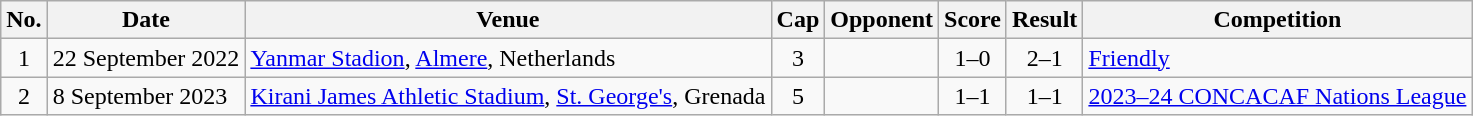<table class="wikitable sortable">
<tr>
<th scope=col>No.</th>
<th scope=col>Date</th>
<th scope=col>Venue</th>
<th scope=col>Cap</th>
<th scope=col>Opponent</th>
<th scope=col>Score</th>
<th scope=col>Result</th>
<th scope=col>Competition</th>
</tr>
<tr>
<td style="text-align: center;">1</td>
<td>22 September 2022</td>
<td><a href='#'>Yanmar Stadion</a>, <a href='#'>Almere</a>, Netherlands</td>
<td style="text-align: center;">3</td>
<td></td>
<td style="text-align: center;">1–0</td>
<td style="text-align: center;">2–1</td>
<td><a href='#'>Friendly</a></td>
</tr>
<tr>
<td style="text-align: center;">2</td>
<td>8 September 2023</td>
<td><a href='#'>Kirani James Athletic Stadium</a>, <a href='#'>St. George's</a>, Grenada</td>
<td style="text-align: center;">5</td>
<td></td>
<td style="text-align: center;">1–1</td>
<td style="text-align: center;">1–1</td>
<td><a href='#'>2023–24 CONCACAF Nations League</a></td>
</tr>
</table>
